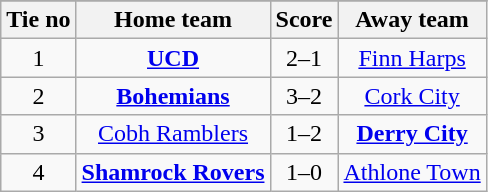<table class="wikitable" style="text-align: center">
<tr>
</tr>
<tr>
<th>Tie no</th>
<th>Home team</th>
<th>Score</th>
<th>Away team</th>
</tr>
<tr>
<td>1</td>
<td><strong><a href='#'>UCD</a></strong></td>
<td>2–1</td>
<td><a href='#'>Finn Harps</a></td>
</tr>
<tr>
<td>2</td>
<td><strong><a href='#'>Bohemians</a></strong></td>
<td>3–2</td>
<td><a href='#'>Cork City</a></td>
</tr>
<tr>
<td>3</td>
<td><a href='#'>Cobh Ramblers</a></td>
<td>1–2</td>
<td><strong><a href='#'>Derry City</a></strong></td>
</tr>
<tr>
<td>4</td>
<td><strong><a href='#'>Shamrock Rovers</a></strong></td>
<td>1–0</td>
<td><a href='#'>Athlone Town</a></td>
</tr>
</table>
